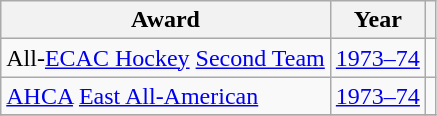<table class="wikitable">
<tr>
<th>Award</th>
<th>Year</th>
<th></th>
</tr>
<tr>
<td>All-<a href='#'>ECAC Hockey</a> <a href='#'>Second Team</a></td>
<td><a href='#'>1973–74</a></td>
<td></td>
</tr>
<tr>
<td><a href='#'>AHCA</a> <a href='#'>East All-American</a></td>
<td><a href='#'>1973–74</a></td>
<td></td>
</tr>
<tr>
</tr>
</table>
